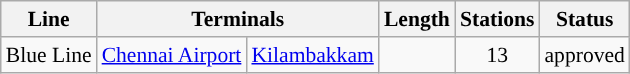<table class="wikitable sortable" style="text-align:left; font-size:90%;">
<tr>
<th>Line</th>
<th colspan="2">Terminals</th>
<th>Length</th>
<th>Stations</th>
<th>Status</th>
</tr>
<tr>
<td style="background:#"><span>Blue Line</span></td>
<td><a href='#'>Chennai Airport</a></td>
<td><a href='#'>Kilambakkam</a></td>
<td style="text-align:center;"></td>
<td style="text-align:center;">13</td>
<td> approved</td>
</tr>
</table>
